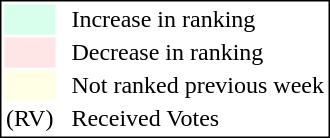<table style="border:1px solid black;">
<tr>
<td style="background:#D8FFEB; width:20px;"></td>
<td> </td>
<td>Increase in ranking</td>
</tr>
<tr>
<td style="background:#FFE6E6; width:20px;"></td>
<td> </td>
<td>Decrease in ranking</td>
</tr>
<tr>
<td style="background:#FFFFE6; width:20px;"></td>
<td> </td>
<td>Not ranked previous week</td>
</tr>
<tr>
<td>(RV)</td>
<td> </td>
<td>Received Votes</td>
</tr>
</table>
